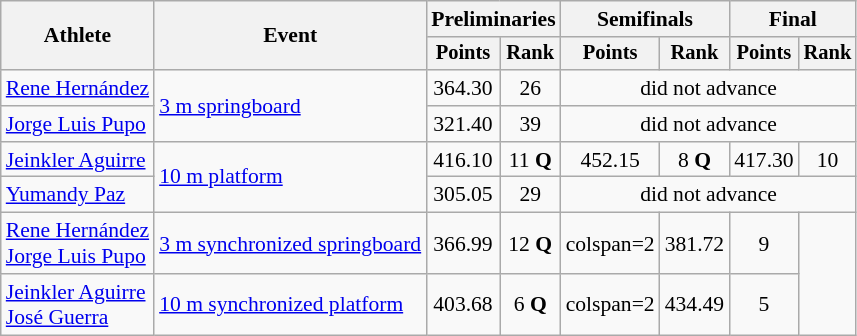<table class=wikitable style="font-size:90%;">
<tr>
<th rowspan="2">Athlete</th>
<th rowspan="2">Event</th>
<th colspan="2">Preliminaries</th>
<th colspan="2">Semifinals</th>
<th colspan="2">Final</th>
</tr>
<tr style="font-size:95%">
<th>Points</th>
<th>Rank</th>
<th>Points</th>
<th>Rank</th>
<th>Points</th>
<th>Rank</th>
</tr>
<tr align=center>
<td align=left><a href='#'>Rene Hernández</a></td>
<td align=left rowspan=2><a href='#'>3 m springboard</a></td>
<td>364.30</td>
<td>26</td>
<td colspan=4>did not advance</td>
</tr>
<tr align=center>
<td align=left><a href='#'>Jorge Luis Pupo</a></td>
<td>321.40</td>
<td>39</td>
<td colspan=4>did not advance</td>
</tr>
<tr align=center>
<td align=left><a href='#'>Jeinkler Aguirre</a></td>
<td align=left rowspan=2><a href='#'>10 m platform</a></td>
<td>416.10</td>
<td>11 <strong>Q</strong></td>
<td>452.15</td>
<td>8 <strong>Q</strong></td>
<td>417.30</td>
<td>10</td>
</tr>
<tr align=center>
<td align=left><a href='#'>Yumandy Paz</a></td>
<td>305.05</td>
<td>29</td>
<td colspan=4>did not advance</td>
</tr>
<tr align=center>
<td align=left><a href='#'>Rene Hernández</a><br><a href='#'>Jorge Luis Pupo</a></td>
<td align=left><a href='#'>3 m synchronized springboard</a></td>
<td>366.99</td>
<td>12 <strong>Q</strong></td>
<td>colspan=2 </td>
<td>381.72</td>
<td>9</td>
</tr>
<tr align=center>
<td align=left><a href='#'>Jeinkler Aguirre</a><br><a href='#'>José Guerra</a></td>
<td align=left><a href='#'>10 m synchronized platform</a></td>
<td>403.68</td>
<td>6 <strong>Q</strong></td>
<td>colspan=2 </td>
<td>434.49</td>
<td>5</td>
</tr>
</table>
